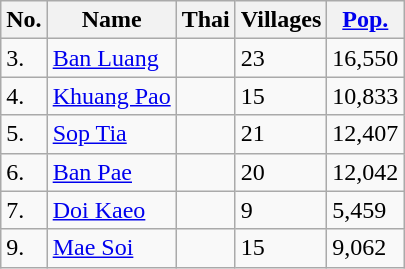<table class="wikitable sortable">
<tr>
<th>No.</th>
<th>Name</th>
<th>Thai</th>
<th>Villages</th>
<th><a href='#'>Pop.</a></th>
</tr>
<tr>
<td>3.</td>
<td><a href='#'>Ban Luang</a></td>
<td></td>
<td>23</td>
<td>16,550</td>
</tr>
<tr>
<td>4.</td>
<td><a href='#'>Khuang Pao</a></td>
<td></td>
<td>15</td>
<td>10,833</td>
</tr>
<tr>
<td>5.</td>
<td><a href='#'>Sop Tia</a></td>
<td></td>
<td>21</td>
<td>12,407</td>
</tr>
<tr>
<td>6.</td>
<td><a href='#'>Ban Pae</a></td>
<td></td>
<td>20</td>
<td>12,042</td>
</tr>
<tr>
<td>7.</td>
<td><a href='#'>Doi Kaeo</a></td>
<td></td>
<td>9</td>
<td>5,459</td>
</tr>
<tr>
<td>9.</td>
<td><a href='#'>Mae Soi</a></td>
<td></td>
<td>15</td>
<td>9,062</td>
</tr>
</table>
